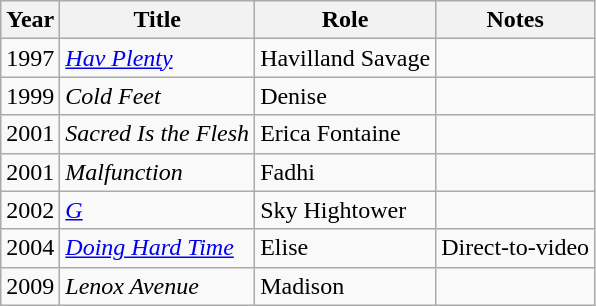<table class="wikitable sortable">
<tr>
<th>Year</th>
<th>Title</th>
<th>Role</th>
<th>Notes</th>
</tr>
<tr>
<td>1997</td>
<td><em><a href='#'>Hav Plenty</a></em></td>
<td>Havilland Savage</td>
<td></td>
</tr>
<tr>
<td>1999</td>
<td><em>Cold Feet</em></td>
<td>Denise</td>
<td></td>
</tr>
<tr>
<td>2001</td>
<td><em>Sacred Is the Flesh</em></td>
<td>Erica Fontaine</td>
<td></td>
</tr>
<tr>
<td>2001</td>
<td><em>Malfunction</em></td>
<td>Fadhi</td>
<td></td>
</tr>
<tr>
<td>2002</td>
<td><a href='#'><em>G</em></a></td>
<td>Sky Hightower</td>
<td></td>
</tr>
<tr>
<td>2004</td>
<td><em><a href='#'>Doing Hard Time</a></em></td>
<td>Elise</td>
<td>Direct-to-video</td>
</tr>
<tr>
<td>2009</td>
<td><em>Lenox Avenue</em></td>
<td>Madison</td>
<td></td>
</tr>
</table>
